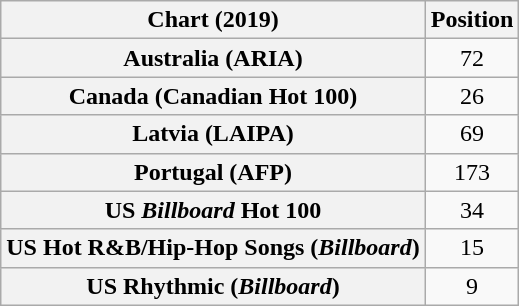<table class="wikitable sortable plainrowheaders" style="text-align:center">
<tr>
<th scope="col">Chart (2019)</th>
<th scope="col">Position</th>
</tr>
<tr>
<th scope="row">Australia (ARIA)</th>
<td>72</td>
</tr>
<tr>
<th scope="row">Canada (Canadian Hot 100)</th>
<td>26</td>
</tr>
<tr>
<th scope="row">Latvia (LAIPA)</th>
<td>69</td>
</tr>
<tr>
<th scope="row">Portugal (AFP)</th>
<td>173</td>
</tr>
<tr>
<th scope="row">US <em>Billboard</em> Hot 100</th>
<td>34</td>
</tr>
<tr>
<th scope="row">US Hot R&B/Hip-Hop Songs (<em>Billboard</em>)</th>
<td>15</td>
</tr>
<tr>
<th scope="row">US Rhythmic (<em>Billboard</em>)</th>
<td>9</td>
</tr>
</table>
